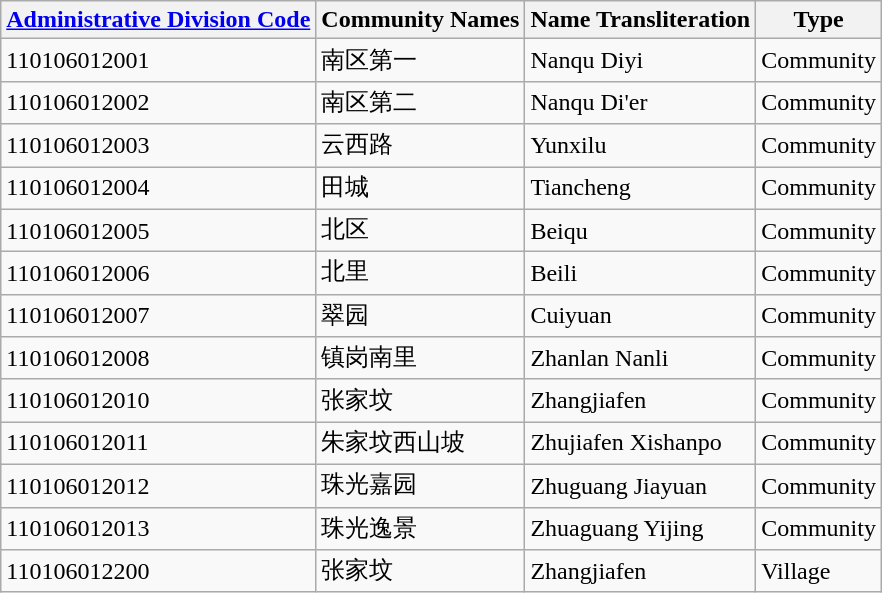<table class="wikitable sortable">
<tr>
<th><a href='#'>Administrative Division Code</a></th>
<th>Community Names</th>
<th>Name Transliteration</th>
<th>Type</th>
</tr>
<tr>
<td>110106012001</td>
<td>南区第一</td>
<td>Nanqu Diyi</td>
<td>Community</td>
</tr>
<tr>
<td>110106012002</td>
<td>南区第二</td>
<td>Nanqu Di'er</td>
<td>Community</td>
</tr>
<tr>
<td>110106012003</td>
<td>云西路</td>
<td>Yunxilu</td>
<td>Community</td>
</tr>
<tr>
<td>110106012004</td>
<td>田城</td>
<td>Tiancheng</td>
<td>Community</td>
</tr>
<tr>
<td>110106012005</td>
<td>北区</td>
<td>Beiqu</td>
<td>Community</td>
</tr>
<tr>
<td>110106012006</td>
<td>北里</td>
<td>Beili</td>
<td>Community</td>
</tr>
<tr>
<td>110106012007</td>
<td>翠园</td>
<td>Cuiyuan</td>
<td>Community</td>
</tr>
<tr>
<td>110106012008</td>
<td>镇岗南里</td>
<td>Zhanlan Nanli</td>
<td>Community</td>
</tr>
<tr>
<td>110106012010</td>
<td>张家坟</td>
<td>Zhangjiafen</td>
<td>Community</td>
</tr>
<tr>
<td>110106012011</td>
<td>朱家坟西山坡</td>
<td>Zhujiafen Xishanpo</td>
<td>Community</td>
</tr>
<tr>
<td>110106012012</td>
<td>珠光嘉园</td>
<td>Zhuguang Jiayuan</td>
<td>Community</td>
</tr>
<tr>
<td>110106012013</td>
<td>珠光逸景</td>
<td>Zhuaguang Yijing</td>
<td>Community</td>
</tr>
<tr>
<td>110106012200</td>
<td>张家坟</td>
<td>Zhangjiafen</td>
<td>Village</td>
</tr>
</table>
